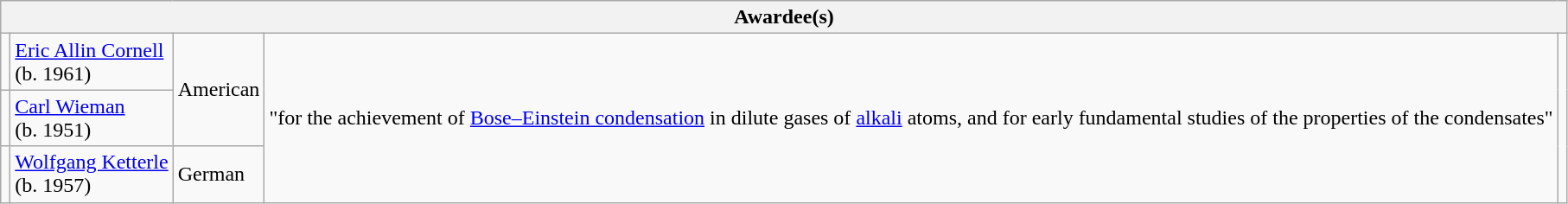<table class="wikitable">
<tr>
<th colspan="5">Awardee(s)</th>
</tr>
<tr>
<td></td>
<td><a href='#'>Eric Allin Cornell</a><br>(b. 1961)</td>
<td rowspan="2"> American</td>
<td rowspan="3">"for the achievement of <a href='#'>Bose–Einstein condensation</a> in dilute gases of <a href='#'>alkali</a> atoms, and for early fundamental studies of the properties of the condensates"</td>
<td rowspan="3"></td>
</tr>
<tr>
<td></td>
<td><a href='#'>Carl Wieman</a><br>(b. 1951)</td>
</tr>
<tr>
<td></td>
<td><a href='#'>Wolfgang Ketterle</a><br>(b. 1957)</td>
<td> German</td>
</tr>
</table>
